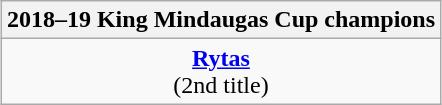<table class=wikitable style="text-align:center; margin:auto">
<tr>
<th>2018–19 King Mindaugas Cup champions</th>
</tr>
<tr>
<td><strong><a href='#'>Rytas</a></strong><br>(2nd title)</td>
</tr>
</table>
